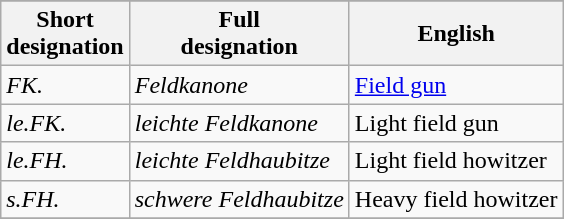<table class="wikitable mw-collapsible mw-collapsed">
<tr>
</tr>
<tr>
<th>Short<br>designation</th>
<th>Full<br>designation</th>
<th>English</th>
</tr>
<tr>
<td><em>FK.</em></td>
<td><em>Feldkanone</em></td>
<td><a href='#'>Field gun</a></td>
</tr>
<tr>
<td><em>le.FK.</em></td>
<td><em>leichte Feldkanone</em></td>
<td>Light field gun</td>
</tr>
<tr>
<td><em>le.FH.</em></td>
<td><em>leichte Feldhaubitze</em></td>
<td>Light field howitzer</td>
</tr>
<tr>
<td><em>s.FH.</em></td>
<td><em>schwere Feldhaubitze</em></td>
<td>Heavy field howitzer</td>
</tr>
<tr>
</tr>
</table>
